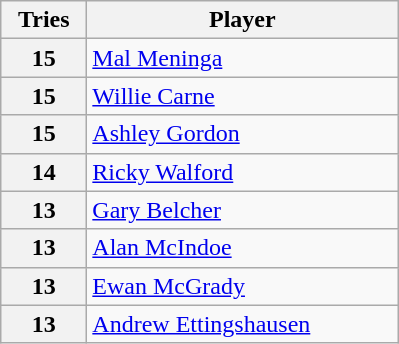<table class="wikitable" style="text-align:left;">
<tr>
<th width=50>Tries</th>
<th width=200>Player</th>
</tr>
<tr>
<th>15</th>
<td> <a href='#'>Mal Meninga</a></td>
</tr>
<tr>
<th>15</th>
<td> <a href='#'>Willie Carne</a></td>
</tr>
<tr>
<th>15</th>
<td> <a href='#'>Ashley Gordon</a></td>
</tr>
<tr>
<th>14</th>
<td> <a href='#'>Ricky Walford</a></td>
</tr>
<tr>
<th>13</th>
<td> <a href='#'>Gary Belcher</a></td>
</tr>
<tr>
<th>13</th>
<td> <a href='#'>Alan McIndoe</a></td>
</tr>
<tr>
<th>13</th>
<td> <a href='#'>Ewan McGrady</a></td>
</tr>
<tr>
<th>13</th>
<td> <a href='#'>Andrew Ettingshausen</a></td>
</tr>
</table>
